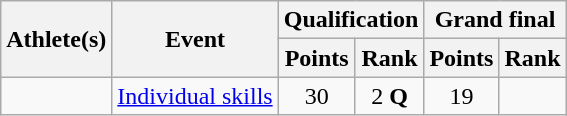<table class="wikitable">
<tr>
<th rowspan="2">Athlete(s)</th>
<th rowspan="2">Event</th>
<th colspan="2">Qualification</th>
<th colspan="2">Grand final</th>
</tr>
<tr>
<th>Points</th>
<th>Rank</th>
<th>Points</th>
<th>Rank</th>
</tr>
<tr>
<td></td>
<td><a href='#'>Individual skills</a></td>
<td align="center">30</td>
<td align="center">2 <strong>Q</strong></td>
<td align="center">19</td>
<td align="center"></td>
</tr>
</table>
